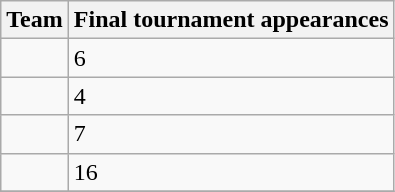<table class="wikitable sortable" style="text-align: left;">
<tr>
<th>Team</th>
<th data-sort-type="number">Final tournament appearances</th>
</tr>
<tr>
<td></td>
<td>6</td>
</tr>
<tr>
<td></td>
<td>4</td>
</tr>
<tr>
<td></td>
<td>7</td>
</tr>
<tr>
<td></td>
<td>16</td>
</tr>
<tr>
</tr>
</table>
